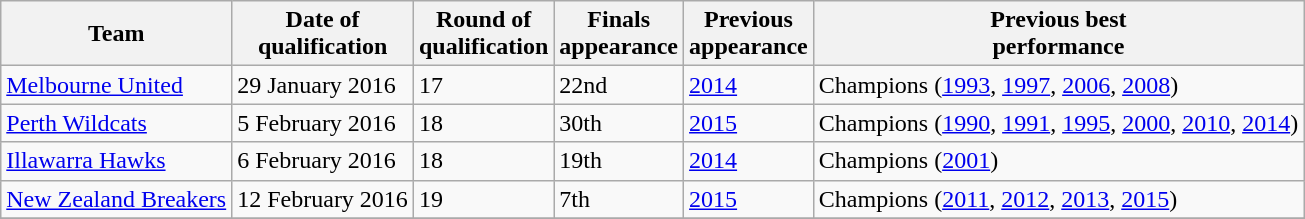<table class="wikitable" style="text-align:left">
<tr>
<th>Team</th>
<th>Date of<br>qualification</th>
<th>Round of<br>qualification</th>
<th>Finals<br>appearance</th>
<th>Previous<br>appearance</th>
<th>Previous best<br>performance</th>
</tr>
<tr>
<td><a href='#'>Melbourne United</a></td>
<td>29 January 2016</td>
<td>17</td>
<td>22nd</td>
<td><a href='#'>2014</a></td>
<td>Champions (<a href='#'>1993</a>, <a href='#'>1997</a>, <a href='#'>2006</a>, <a href='#'>2008</a>)</td>
</tr>
<tr>
<td><a href='#'>Perth Wildcats</a></td>
<td>5 February 2016</td>
<td>18</td>
<td>30th</td>
<td><a href='#'>2015</a></td>
<td>Champions (<a href='#'>1990</a>, <a href='#'>1991</a>, <a href='#'>1995</a>, <a href='#'>2000</a>, <a href='#'>2010</a>, <a href='#'>2014</a>)</td>
</tr>
<tr>
<td><a href='#'>Illawarra Hawks</a></td>
<td>6 February 2016</td>
<td>18</td>
<td>19th</td>
<td><a href='#'>2014</a></td>
<td>Champions (<a href='#'>2001</a>)</td>
</tr>
<tr>
<td><a href='#'>New Zealand Breakers</a></td>
<td>12 February 2016</td>
<td>19</td>
<td>7th</td>
<td><a href='#'>2015</a></td>
<td>Champions (<a href='#'>2011</a>, <a href='#'>2012</a>, <a href='#'>2013</a>, <a href='#'>2015</a>)</td>
</tr>
<tr>
</tr>
</table>
